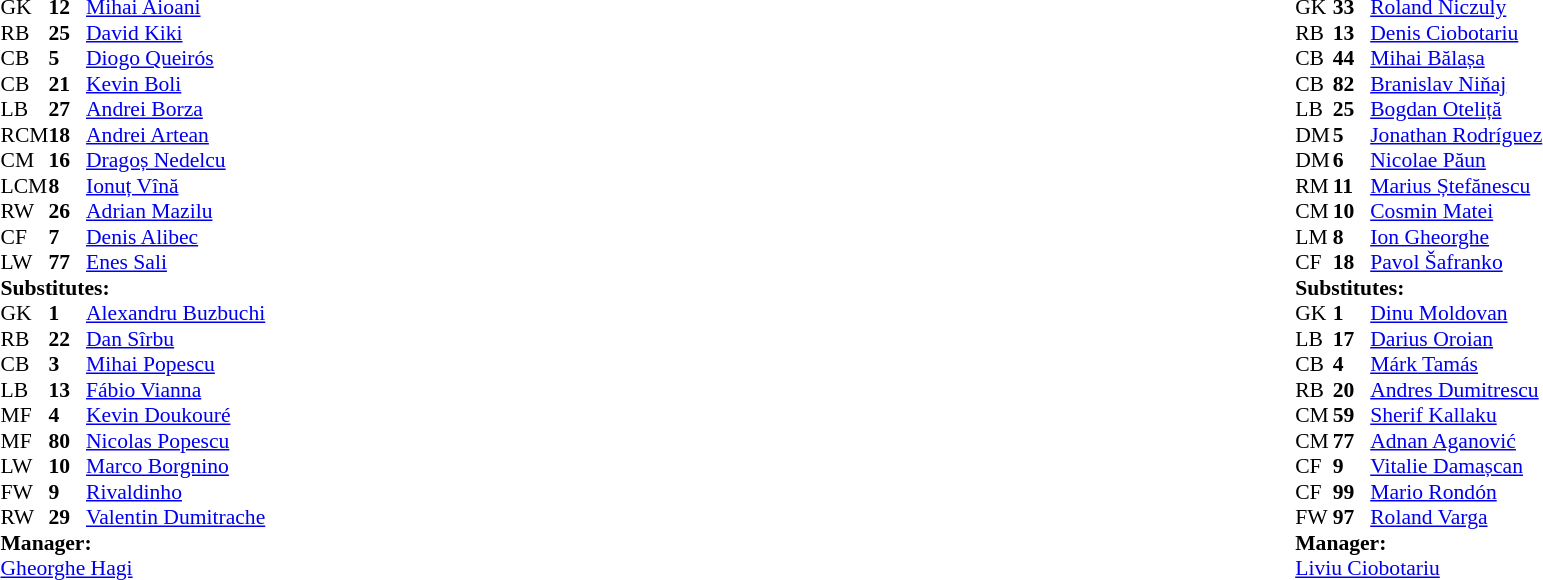<table width="100%">
<tr>
<td valign="top" width="50%"><br><table style="font-size: 90%" cellspacing="0" cellpadding="0">
<tr>
<td colspan="4"></td>
</tr>
<tr>
<th width=25></th>
<th width=25></th>
</tr>
<tr>
<td>GK</td>
<td><strong>12</strong></td>
<td> <a href='#'>Mihai Aioani</a></td>
</tr>
<tr>
<td>RB</td>
<td><strong>25</strong></td>
<td> <a href='#'>David Kiki</a></td>
<td></td>
<td></td>
</tr>
<tr>
<td>CB</td>
<td><strong>5</strong></td>
<td> <a href='#'>Diogo Queirós</a></td>
<td></td>
<td></td>
</tr>
<tr>
<td>CB</td>
<td><strong>21</strong></td>
<td> <a href='#'>Kevin Boli</a></td>
<td></td>
</tr>
<tr>
<td>LB</td>
<td><strong>27</strong></td>
<td> <a href='#'>Andrei Borza</a></td>
</tr>
<tr>
<td>RCM</td>
<td><strong>18</strong></td>
<td> <a href='#'>Andrei Artean</a></td>
</tr>
<tr>
<td>CM</td>
<td><strong>16</strong></td>
<td> <a href='#'>Dragoș Nedelcu</a></td>
</tr>
<tr>
<td>LCM</td>
<td><strong>8</strong></td>
<td> <a href='#'>Ionuț Vînă</a></td>
<td></td>
<td></td>
</tr>
<tr>
<td>RW</td>
<td><strong>26</strong></td>
<td> <a href='#'>Adrian Mazilu</a></td>
<td></td>
<td></td>
</tr>
<tr>
<td>CF</td>
<td><strong>7</strong></td>
<td> <a href='#'>Denis Alibec</a></td>
</tr>
<tr>
<td>LW</td>
<td><strong>77</strong></td>
<td> <a href='#'>Enes Sali</a></td>
<td></td>
<td></td>
</tr>
<tr>
<td colspan=3><strong>Substitutes:</strong></td>
</tr>
<tr>
<td>GK</td>
<td><strong>1</strong></td>
<td> <a href='#'>Alexandru Buzbuchi</a></td>
</tr>
<tr>
<td>RB</td>
<td><strong>22</strong></td>
<td> <a href='#'>Dan Sîrbu</a></td>
<td></td>
<td></td>
</tr>
<tr>
<td>CB</td>
<td><strong>3</strong></td>
<td> <a href='#'>Mihai Popescu</a></td>
<td></td>
<td></td>
</tr>
<tr>
<td>LB</td>
<td><strong>13</strong></td>
<td> <a href='#'>Fábio Vianna</a></td>
</tr>
<tr>
<td>MF</td>
<td><strong>4</strong></td>
<td> <a href='#'>Kevin Doukouré</a></td>
</tr>
<tr>
<td>MF</td>
<td><strong>80</strong></td>
<td> <a href='#'>Nicolas Popescu</a></td>
</tr>
<tr>
<td>LW</td>
<td><strong>10</strong></td>
<td> <a href='#'>Marco Borgnino</a></td>
<td></td>
<td></td>
</tr>
<tr>
<td>FW</td>
<td><strong>9</strong></td>
<td> <a href='#'>Rivaldinho</a></td>
<td></td>
<td></td>
</tr>
<tr>
<td>RW</td>
<td><strong>29</strong></td>
<td> <a href='#'>Valentin Dumitrache</a></td>
<td></td>
<td></td>
</tr>
<tr>
<td colspan=3><strong>Manager:</strong></td>
</tr>
<tr>
<td colspan=4> <a href='#'>Gheorghe Hagi</a></td>
</tr>
</table>
</td>
<td valign="top"></td>
<td style="vertical-align:top; width:50%;"><br><table style="font-size: 90%" cellspacing="0" cellpadding="0" align=center>
<tr>
<td colspan="4"></td>
</tr>
<tr>
<th width=25></th>
<th width=25></th>
</tr>
<tr>
<td>GK</td>
<td><strong>33</strong></td>
<td> <a href='#'>Roland Niczuly</a></td>
<td></td>
</tr>
<tr>
<td>RB</td>
<td><strong>13</strong></td>
<td> <a href='#'>Denis Ciobotariu</a></td>
</tr>
<tr>
<td>CB</td>
<td><strong>44</strong></td>
<td> <a href='#'>Mihai Bălașa</a></td>
<td></td>
</tr>
<tr>
<td>CB</td>
<td><strong>82</strong></td>
<td> <a href='#'>Branislav Niňaj</a></td>
</tr>
<tr>
<td>LB</td>
<td><strong>25</strong></td>
<td> <a href='#'>Bogdan Oteliță</a></td>
<td></td>
<td></td>
</tr>
<tr>
<td>DM</td>
<td><strong>5</strong></td>
<td> <a href='#'>Jonathan Rodríguez</a></td>
</tr>
<tr>
<td>DM</td>
<td><strong>6</strong></td>
<td> <a href='#'>Nicolae Păun</a></td>
</tr>
<tr>
<td>RM</td>
<td><strong>11</strong></td>
<td> <a href='#'>Marius Ștefănescu</a></td>
<td></td>
<td></td>
</tr>
<tr>
<td>CM</td>
<td><strong>10</strong></td>
<td> <a href='#'>Cosmin Matei</a></td>
<td></td>
<td></td>
</tr>
<tr>
<td>LM</td>
<td><strong>8</strong></td>
<td> <a href='#'>Ion Gheorghe</a></td>
<td></td>
<td></td>
</tr>
<tr>
<td>CF</td>
<td><strong>18</strong></td>
<td> <a href='#'>Pavol Šafranko</a></td>
<td></td>
<td></td>
</tr>
<tr>
<td colspan=3><strong>Substitutes:</strong></td>
</tr>
<tr>
<td>GK</td>
<td><strong>1</strong></td>
<td> <a href='#'>Dinu Moldovan</a></td>
<td></td>
<td></td>
</tr>
<tr>
<td>LB</td>
<td><strong>17</strong></td>
<td> <a href='#'>Darius Oroian</a></td>
<td></td>
<td></td>
</tr>
<tr>
<td>CB</td>
<td><strong>4</strong></td>
<td> <a href='#'>Márk Tamás</a></td>
<td></td>
<td></td>
</tr>
<tr>
<td>RB</td>
<td><strong>20</strong></td>
<td> <a href='#'>Andres Dumitrescu</a></td>
<td></td>
<td></td>
</tr>
<tr>
<td>CM</td>
<td><strong>59</strong></td>
<td> <a href='#'>Sherif Kallaku</a></td>
</tr>
<tr>
<td>CM</td>
<td><strong>77</strong></td>
<td> <a href='#'>Adnan Aganović</a></td>
<td></td>
<td></td>
</tr>
<tr>
<td>CF</td>
<td><strong>9</strong></td>
<td> <a href='#'>Vitalie Damașcan</a></td>
<td></td>
<td></td>
</tr>
<tr>
<td>CF</td>
<td><strong>99</strong></td>
<td> <a href='#'>Mario Rondón</a></td>
<td></td>
<td></td>
</tr>
<tr>
<td>FW</td>
<td><strong>97</strong></td>
<td> <a href='#'>Roland Varga</a></td>
</tr>
<tr>
<td colspan=3><strong>Manager:</strong></td>
</tr>
<tr>
<td colspan=4> <a href='#'>Liviu Ciobotariu</a></td>
</tr>
</table>
</td>
</tr>
<tr>
</tr>
</table>
